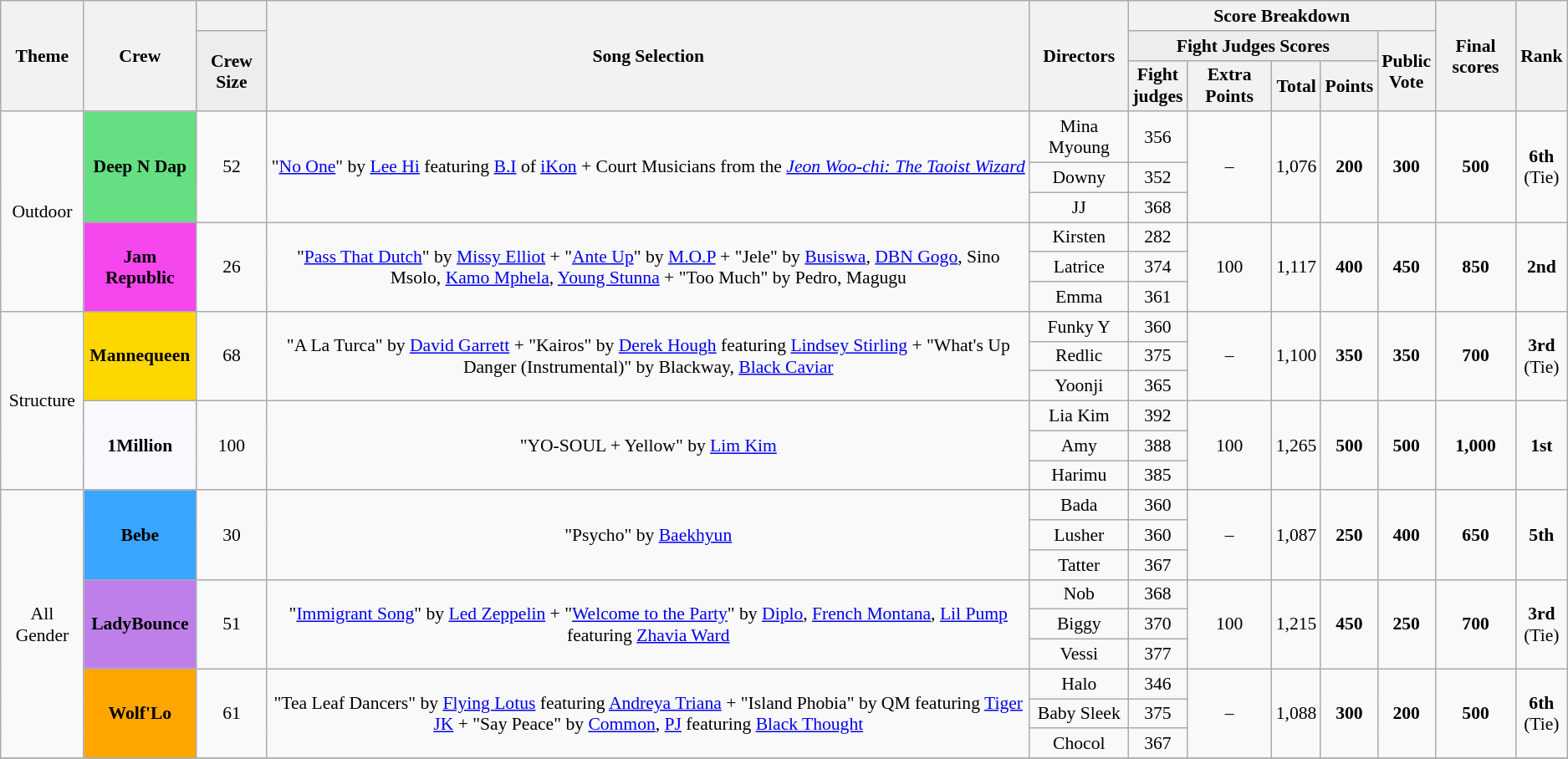<table class="wikitable sortable" style="text-align:center; font-size:90%">
<tr>
<th rowspan="3">Theme</th>
<th rowspan="3">Crew</th>
<th></th>
<th rowspan="3">Song Selection</th>
<th rowspan="3">Directors</th>
<th colspan="5">Score Breakdown</th>
<th rowspan="3">Final scores</th>
<th rowspan="3">Rank</th>
</tr>
<tr>
<th rowspan="2" style="background:#EDEDED">Crew Size</th>
<th colspan="4" style="background:#EDEDED">Fight Judges Scores</th>
<th rowspan="2">Public<br>Vote</th>
</tr>
<tr>
<th>Fight<br>judges</th>
<th>Extra Points</th>
<th>Total</th>
<th>Points</th>
</tr>
<tr>
<td rowspan="6">Outdoor</td>
<td rowspan="3" style="background:#64E082"><strong>Deep N Dap</strong></td>
<td rowspan="3">52</td>
<td rowspan="3">"<a href='#'>No One</a>" by <a href='#'>Lee Hi</a> featuring <a href='#'>B.I</a> of <a href='#'>iKon</a> + Court Musicians from the <em><a href='#'>Jeon Woo-chi: The Taoist Wizard</a></em></td>
<td>Mina Myoung</td>
<td>356</td>
<td rowspan="3">–</td>
<td rowspan="3">1,076</td>
<td rowspan="3"><strong>200</strong></td>
<td rowspan="3"><strong>300</strong></td>
<td rowspan="3"><strong>500</strong></td>
<td rowspan="3"><strong>6th</strong><br>(Tie)</td>
</tr>
<tr>
<td>Downy</td>
<td>352</td>
</tr>
<tr>
<td>JJ</td>
<td>368</td>
</tr>
<tr>
<td style="background:#F646EE" rowspan="3"><strong>Jam Republic</strong></td>
<td rowspan="3">26</td>
<td rowspan="3">"<a href='#'>Pass That Dutch</a>" by <a href='#'>Missy Elliot</a> + "<a href='#'>Ante Up</a>" by <a href='#'>M.O.P</a> + "Jele" by <a href='#'>Busiswa</a>, <a href='#'>DBN Gogo</a>, Sino Msolo, <a href='#'>Kamo Mphela</a>, <a href='#'>Young Stunna</a> + "Too Much" by Pedro, Magugu</td>
<td>Kirsten</td>
<td>282</td>
<td rowspan="3">100</td>
<td rowspan="3">1,117</td>
<td rowspan="3"><strong>400</strong></td>
<td rowspan="3"><strong>450</strong></td>
<td rowspan="3"><strong>850</strong></td>
<td rowspan="3"><strong>2nd</strong></td>
</tr>
<tr>
<td>Latrice</td>
<td>374</td>
</tr>
<tr>
<td>Emma</td>
<td>361</td>
</tr>
<tr>
<td rowspan="6">Structure</td>
<td rowspan="3" style="background:gold"><strong>Mannequeen</strong></td>
<td rowspan="3">68</td>
<td rowspan="3">"A La Turca" by <a href='#'>David Garrett</a> + "Kairos" by <a href='#'>Derek Hough</a> featuring <a href='#'>Lindsey Stirling</a> + "What's Up Danger (Instrumental)" by Blackway, <a href='#'>Black Caviar</a></td>
<td>Funky Y</td>
<td>360</td>
<td rowspan="3">–</td>
<td rowspan="3">1,100</td>
<td rowspan="3"><strong>350</strong></td>
<td rowspan="3"><strong>350</strong></td>
<td rowspan="3"><strong>700</strong></td>
<td rowspan="3"><strong>3rd</strong><br>(Tie)</td>
</tr>
<tr>
<td>Redlic</td>
<td>375</td>
</tr>
<tr>
<td>Yoonji</td>
<td>365</td>
</tr>
<tr>
<td style="background:#F8F8FF" rowspan="3"><strong>1Million</strong></td>
<td rowspan="3">100</td>
<td rowspan="3">"YO-SOUL + Yellow" by <a href='#'>Lim Kim</a></td>
<td>Lia Kim</td>
<td>392</td>
<td rowspan="3">100</td>
<td rowspan="3">1,265</td>
<td rowspan="3"><strong>500</strong></td>
<td rowspan="3"><strong>500</strong></td>
<td rowspan="3"><strong>1,000</strong></td>
<td rowspan="3"><strong>1st</strong></td>
</tr>
<tr>
<td>Amy</td>
<td>388</td>
</tr>
<tr>
<td>Harimu</td>
<td>385</td>
</tr>
<tr>
<td rowspan="9">All Gender</td>
<td rowspan="3" style="background:#3AA5FF"><strong>Bebe</strong></td>
<td rowspan="3">30</td>
<td rowspan="3">"Psycho" by <a href='#'>Baekhyun</a></td>
<td>Bada</td>
<td>360</td>
<td rowspan="3">–</td>
<td rowspan="3">1,087</td>
<td rowspan="3"><strong>250</strong></td>
<td rowspan="3"><strong>400</strong></td>
<td rowspan="3"><strong>650</strong></td>
<td rowspan="3"><strong>5th</strong></td>
</tr>
<tr>
<td>Lusher</td>
<td>360</td>
</tr>
<tr>
<td>Tatter</td>
<td>367</td>
</tr>
<tr>
<td style="background:#BF7FEB" rowspan="3"><strong>LadyBounce</strong></td>
<td rowspan="3">51</td>
<td rowspan="3">"<a href='#'>Immigrant Song</a>" by <a href='#'>Led Zeppelin</a> + "<a href='#'>Welcome to the Party</a>" by <a href='#'>Diplo</a>, <a href='#'>French Montana</a>, <a href='#'>Lil Pump</a> featuring <a href='#'>Zhavia Ward</a></td>
<td>Nob</td>
<td>368</td>
<td rowspan="3">100</td>
<td rowspan="3">1,215</td>
<td rowspan="3"><strong>450</strong></td>
<td rowspan="3"><strong>250</strong></td>
<td rowspan="3"><strong>700</strong></td>
<td rowspan="3"><strong>3rd</strong><br>(Tie)</td>
</tr>
<tr>
<td>Biggy</td>
<td>370</td>
</tr>
<tr>
<td>Vessi</td>
<td>377</td>
</tr>
<tr>
<td style="background:orange" rowspan="3"><strong>Wolf'Lo</strong></td>
<td rowspan="3">61</td>
<td rowspan="3">"Tea Leaf Dancers" by <a href='#'>Flying Lotus</a> featuring <a href='#'>Andreya Triana</a> + "Island Phobia" by QM featuring <a href='#'>Tiger JK</a> + "Say Peace" by <a href='#'>Common</a>, <a href='#'>PJ</a> featuring <a href='#'>Black Thought</a></td>
<td>Halo</td>
<td>346</td>
<td rowspan="3">–</td>
<td rowspan="3">1,088</td>
<td rowspan="3"><strong>300</strong></td>
<td rowspan="3"><strong>200</strong></td>
<td rowspan="3"><strong>500</strong></td>
<td rowspan="3"><strong>6th</strong><br>(Tie)</td>
</tr>
<tr>
<td>Baby Sleek</td>
<td>375</td>
</tr>
<tr>
<td>Chocol</td>
<td>367</td>
</tr>
<tr>
</tr>
</table>
